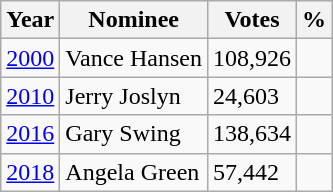<table class="wikitable">
<tr>
<th>Year</th>
<th>Nominee</th>
<th>Votes</th>
<th>%</th>
</tr>
<tr>
<td><a href='#'>2000</a></td>
<td>Vance Hansen</td>
<td>108,926</td>
<td></td>
</tr>
<tr>
<td><a href='#'>2010</a></td>
<td>Jerry Joslyn</td>
<td>24,603</td>
<td></td>
</tr>
<tr>
<td><a href='#'>2016</a></td>
<td>Gary Swing</td>
<td>138,634</td>
<td></td>
</tr>
<tr>
<td><a href='#'>2018</a></td>
<td>Angela Green</td>
<td>57,442</td>
<td></td>
</tr>
</table>
